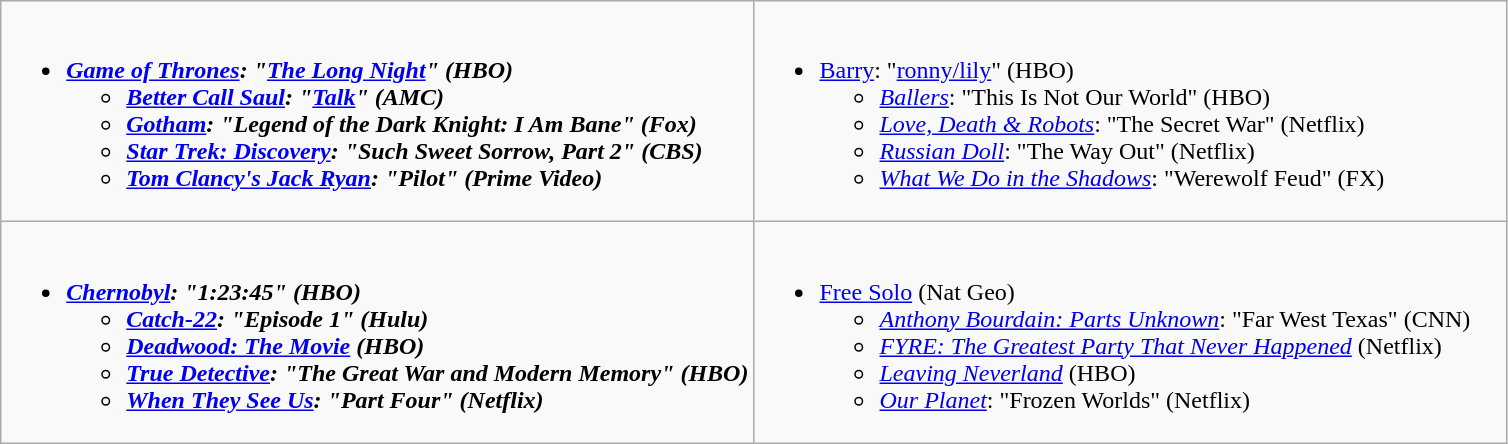<table class="wikitable">
<tr>
<td style="vertical-align:top;" width="50%"><br><ul><li><strong><em><a href='#'>Game of Thrones</a><em>: "<a href='#'>The Long Night</a>" (HBO)<strong><ul><li></em><a href='#'>Better Call Saul</a><em>: "<a href='#'>Talk</a>" (AMC)</li><li></em><a href='#'>Gotham</a><em>: "Legend of the Dark Knight: I Am Bane" (Fox)</li><li></em><a href='#'>Star Trek: Discovery</a><em>: "Such Sweet Sorrow, Part 2" (CBS)</li><li></em><a href='#'>Tom Clancy's Jack Ryan</a><em>: "Pilot" (Prime Video)</li></ul></li></ul></td>
<td style="vertical-align:top;" width="50%"><br><ul><li></em></strong><a href='#'>Barry</a></em>: "<a href='#'>ronny/lily</a>" (HBO)</strong><ul><li><em><a href='#'>Ballers</a></em>: "This Is Not Our World" (HBO)</li><li><em><a href='#'>Love, Death & Robots</a></em>: "The Secret War" (Netflix)</li><li><em><a href='#'>Russian Doll</a></em>: "The Way Out" (Netflix)</li><li><em><a href='#'>What We Do in the Shadows</a></em>: "Werewolf Feud" (FX)</li></ul></li></ul></td>
</tr>
<tr>
<td style="vertical-align:top;" width="50%"><br><ul><li><strong><em><a href='#'>Chernobyl</a><em>: "1:23:45" (HBO)<strong><ul><li></em><a href='#'>Catch-22</a><em>: "Episode 1" (Hulu)</li><li></em><a href='#'>Deadwood: The Movie</a><em> (HBO)</li><li></em><a href='#'>True Detective</a><em>: "The Great War and Modern Memory" (HBO)</li><li></em><a href='#'>When They See Us</a><em>: "Part Four" (Netflix)</li></ul></li></ul></td>
<td style="vertical-align:top;" width="50%"><br><ul><li></em></strong><a href='#'>Free Solo</a></em> (Nat Geo)</strong><ul><li><em><a href='#'>Anthony Bourdain: Parts Unknown</a></em>: "Far West Texas" (CNN)</li><li><em><a href='#'>FYRE: The Greatest Party That Never Happened</a></em> (Netflix)</li><li><em><a href='#'>Leaving Neverland</a></em> (HBO)</li><li><em><a href='#'>Our Planet</a></em>: "Frozen Worlds" (Netflix)</li></ul></li></ul></td>
</tr>
</table>
